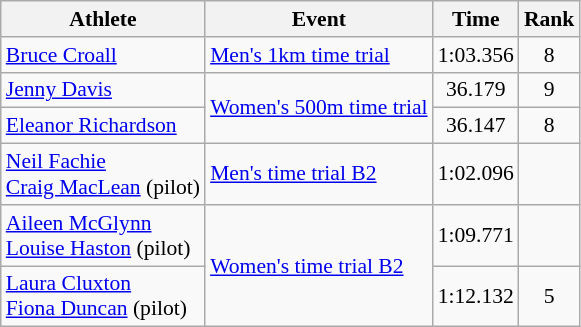<table class=wikitable style="font-size:90%">
<tr>
<th>Athlete</th>
<th>Event</th>
<th>Time</th>
<th>Rank</th>
</tr>
<tr align=center>
<td align=left><a href='#'>Bruce Croall</a></td>
<td align=left><a href='#'>Men's 1km time trial</a></td>
<td>1:03.356</td>
<td>8</td>
</tr>
<tr align=center>
<td align=left><a href='#'>Jenny Davis</a></td>
<td align=left rowspan=2><a href='#'>Women's 500m time trial</a></td>
<td>36.179</td>
<td>9</td>
</tr>
<tr align=center>
<td align=left><a href='#'>Eleanor Richardson</a></td>
<td>36.147</td>
<td>8</td>
</tr>
<tr align=center>
<td align=left><a href='#'>Neil Fachie</a><br><a href='#'>Craig MacLean</a> (pilot)</td>
<td align=left><a href='#'>Men's time trial B2</a></td>
<td>1:02.096</td>
<td></td>
</tr>
<tr align=center>
<td align=left><a href='#'>Aileen McGlynn</a><br><a href='#'>Louise Haston</a> (pilot)</td>
<td align=left rowspan=2><a href='#'>Women's time trial B2</a></td>
<td>1:09.771</td>
<td></td>
</tr>
<tr align=center>
<td align=left><a href='#'>Laura Cluxton</a><br><a href='#'>Fiona Duncan</a> (pilot)</td>
<td>1:12.132</td>
<td>5</td>
</tr>
</table>
